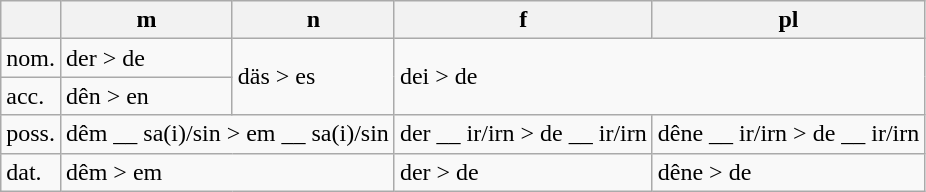<table class="wikitable">
<tr>
<th></th>
<th>m</th>
<th>n</th>
<th>f</th>
<th>pl</th>
</tr>
<tr>
<td>nom.</td>
<td>der > de</td>
<td rowspan="2">däs > es</td>
<td colspan="2" rowspan="2">dei > de</td>
</tr>
<tr>
<td>acc.</td>
<td>dên > en</td>
</tr>
<tr>
<td>poss.</td>
<td colspan="2">dêm __ sa(i)/sin > em __ sa(i)/sin</td>
<td>der __ ir/irn > de __ ir/irn</td>
<td>dêne __ ir/irn > de __ ir/irn</td>
</tr>
<tr>
<td>dat.</td>
<td colspan="2">dêm > em</td>
<td>der > de</td>
<td>dêne > de</td>
</tr>
</table>
